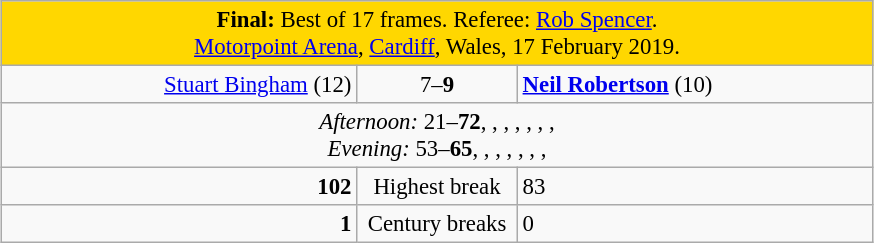<table class="wikitable" style="font-size: 95%; margin: 1em auto 1em auto;">
<tr>
<td colspan="3" align="center" bgcolor="#ffd700"><strong>Final:</strong> Best of 17 frames. Referee: <a href='#'>Rob Spencer</a>.<br><a href='#'>Motorpoint Arena</a>, <a href='#'>Cardiff</a>, Wales, 17 February 2019.</td>
</tr>
<tr>
<td width="230" align="right"><a href='#'>Stuart Bingham</a> (12)<br></td>
<td width="100" align="center">7–<strong>9</strong></td>
<td width="230"><strong><a href='#'>Neil Robertson</a></strong> (10)<br></td>
</tr>
<tr>
<td colspan="3" align="center" style="font-size: 100%"><em>Afternoon:</em> 21–<strong>72</strong>, , , , , , , <br><em>Evening:</em> 53–<strong>65</strong>, , , , , , , </td>
</tr>
<tr>
<td align="right"><strong>102</strong></td>
<td align="center">Highest break</td>
<td>83</td>
</tr>
<tr>
<td align="right"><strong>1</strong></td>
<td align="center">Century breaks</td>
<td>0</td>
</tr>
</table>
